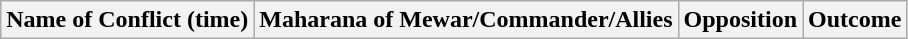<table class="wikitable">
<tr>
<th>Name of Conflict (time)</th>
<th>Maharana of Mewar/Commander/Allies</th>
<th>Opposition</th>
<th>Outcome</th>
</tr>
</table>
